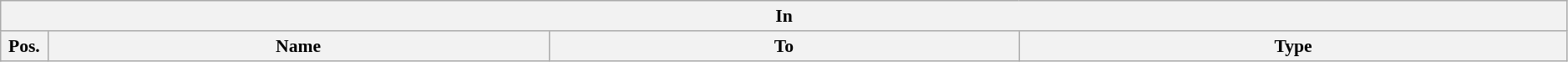<table class="wikitable" style="font-size:90%;width:99%;">
<tr>
<th colspan="4">In</th>
</tr>
<tr>
<th width=3%>Pos.</th>
<th width=32%>Name</th>
<th width=30%>To</th>
<th width=35%>Type</th>
</tr>
</table>
